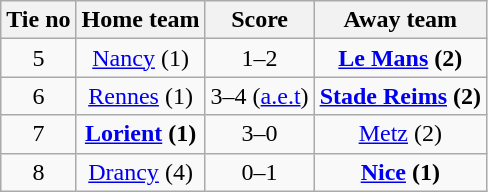<table class="wikitable" style="text-align:center">
<tr>
<th>Tie no</th>
<th>Home team</th>
<th>Score</th>
<th>Away team</th>
</tr>
<tr>
<td>5</td>
<td><a href='#'>Nancy</a> (1)</td>
<td>1–2</td>
<td><strong><a href='#'>Le Mans</a> (2)</strong></td>
</tr>
<tr>
<td>6</td>
<td><a href='#'>Rennes</a> (1)</td>
<td>3–4 (<a href='#'>a.e.t</a>)</td>
<td><strong><a href='#'>Stade Reims</a> (2)</strong></td>
</tr>
<tr>
<td>7</td>
<td><strong><a href='#'>Lorient</a> (1)</strong></td>
<td>3–0</td>
<td><a href='#'>Metz</a> (2)</td>
</tr>
<tr>
<td>8</td>
<td><a href='#'>Drancy</a> (4)</td>
<td>0–1</td>
<td><strong><a href='#'>Nice</a> (1)</strong></td>
</tr>
</table>
